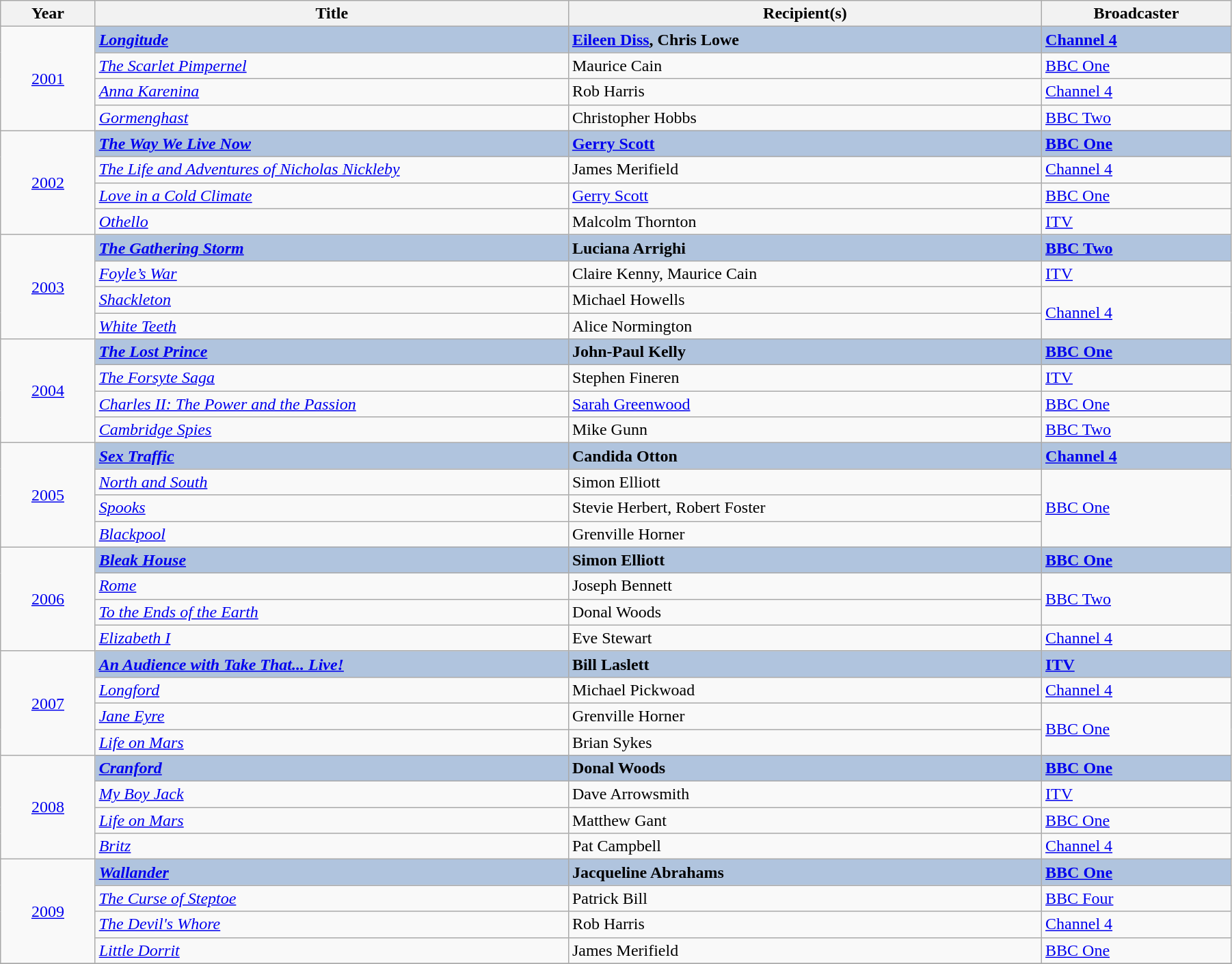<table class="wikitable" width="95%">
<tr>
<th width=5%>Year</th>
<th width=25%>Title</th>
<th width=25%><strong>Recipient(s)</strong></th>
<th width=10%><strong>Broadcaster</strong></th>
</tr>
<tr>
<td rowspan="4" style="text-align:center;"><a href='#'>2001</a></td>
<td style="background:#B0C4DE;"><strong><em><a href='#'>Longitude</a></em></strong></td>
<td style="background:#B0C4DE;"><strong><a href='#'>Eileen Diss</a>, Chris Lowe</strong></td>
<td style="background:#B0C4DE;"><strong><a href='#'>Channel 4</a></strong></td>
</tr>
<tr>
<td><em><a href='#'>The Scarlet Pimpernel</a></em></td>
<td>Maurice Cain</td>
<td><a href='#'>BBC One</a></td>
</tr>
<tr>
<td><em><a href='#'>Anna Karenina</a></em></td>
<td>Rob Harris</td>
<td><a href='#'>Channel 4</a></td>
</tr>
<tr>
<td><em><a href='#'>Gormenghast</a></em></td>
<td>Christopher Hobbs</td>
<td><a href='#'>BBC Two</a></td>
</tr>
<tr>
<td rowspan="4" style="text-align:center;"><a href='#'>2002</a></td>
<td style="background:#B0C4DE;"><strong><em><a href='#'>The Way We Live Now</a></em></strong></td>
<td style="background:#B0C4DE;"><strong><a href='#'>Gerry Scott</a></strong></td>
<td style="background:#B0C4DE;"><strong><a href='#'>BBC One</a></strong></td>
</tr>
<tr>
<td><em><a href='#'>The Life and Adventures of Nicholas Nickleby</a></em></td>
<td>James Merifield</td>
<td><a href='#'>Channel 4</a></td>
</tr>
<tr>
<td><em><a href='#'>Love in a Cold Climate</a></em></td>
<td><a href='#'>Gerry Scott</a></td>
<td><a href='#'>BBC One</a></td>
</tr>
<tr>
<td><em><a href='#'>Othello</a></em></td>
<td>Malcolm Thornton</td>
<td><a href='#'>ITV</a></td>
</tr>
<tr>
<td rowspan="4" style="text-align:center;"><a href='#'>2003</a></td>
<td style="background:#B0C4DE;"><strong><em><a href='#'>The Gathering Storm</a></em></strong></td>
<td style="background:#B0C4DE;"><strong>Luciana Arrighi</strong></td>
<td style="background:#B0C4DE;"><strong><a href='#'>BBC Two</a></strong></td>
</tr>
<tr>
<td><em><a href='#'>Foyle’s War</a></em></td>
<td>Claire Kenny, Maurice Cain</td>
<td><a href='#'>ITV</a></td>
</tr>
<tr>
<td><em><a href='#'>Shackleton</a></em></td>
<td>Michael Howells</td>
<td rowspan="2"><a href='#'>Channel 4</a></td>
</tr>
<tr>
<td><em><a href='#'>White Teeth</a></em></td>
<td>Alice Normington</td>
</tr>
<tr>
<td rowspan="4" style="text-align:center;"><a href='#'>2004</a></td>
<td style="background:#B0C4DE;"><strong><em><a href='#'>The Lost Prince</a></em></strong></td>
<td style="background:#B0C4DE;"><strong>John-Paul Kelly</strong></td>
<td style="background:#B0C4DE;"><strong><a href='#'>BBC One</a></strong></td>
</tr>
<tr>
<td><em><a href='#'>The Forsyte Saga</a></em></td>
<td>Stephen Fineren</td>
<td><a href='#'>ITV</a></td>
</tr>
<tr>
<td><em><a href='#'>Charles II: The Power and the Passion</a></em></td>
<td><a href='#'>Sarah Greenwood</a></td>
<td><a href='#'>BBC One</a></td>
</tr>
<tr>
<td><em><a href='#'>Cambridge Spies</a></em></td>
<td>Mike Gunn</td>
<td><a href='#'>BBC Two</a></td>
</tr>
<tr>
<td rowspan="4" style="text-align:center;"><a href='#'>2005</a></td>
<td style="background:#B0C4DE;"><strong><em><a href='#'>Sex Traffic</a></em></strong></td>
<td style="background:#B0C4DE;"><strong>Candida Otton</strong></td>
<td style="background:#B0C4DE;"><strong><a href='#'>Channel 4</a></strong></td>
</tr>
<tr>
<td><em><a href='#'>North and South</a></em></td>
<td>Simon Elliott</td>
<td rowspan="3"><a href='#'>BBC One</a></td>
</tr>
<tr>
<td><em><a href='#'>Spooks</a></em></td>
<td>Stevie Herbert, Robert Foster</td>
</tr>
<tr>
<td><em><a href='#'>Blackpool</a></em></td>
<td>Grenville Horner</td>
</tr>
<tr>
<td rowspan="4" style="text-align:center;"><a href='#'>2006</a></td>
<td style="background:#B0C4DE;"><strong><em><a href='#'>Bleak House</a></em></strong></td>
<td style="background:#B0C4DE;"><strong>Simon Elliott</strong></td>
<td style="background:#B0C4DE;"><strong><a href='#'>BBC One</a></strong></td>
</tr>
<tr>
<td><em><a href='#'>Rome</a></em></td>
<td>Joseph Bennett</td>
<td rowspan="2"><a href='#'>BBC Two</a></td>
</tr>
<tr>
<td><em><a href='#'>To the Ends of the Earth</a></em></td>
<td>Donal Woods</td>
</tr>
<tr>
<td><em><a href='#'>Elizabeth I</a></em></td>
<td>Eve Stewart</td>
<td><a href='#'>Channel 4</a></td>
</tr>
<tr>
<td rowspan="4" style="text-align:center;"><a href='#'>2007</a></td>
<td style="background:#B0C4DE;"><strong><em><a href='#'>An Audience with Take That... Live!</a></em></strong></td>
<td style="background:#B0C4DE;"><strong>Bill Laslett</strong></td>
<td style="background:#B0C4DE;"><strong><a href='#'>ITV</a></strong></td>
</tr>
<tr>
<td><em><a href='#'>Longford</a></em></td>
<td>Michael Pickwoad</td>
<td><a href='#'>Channel 4</a></td>
</tr>
<tr>
<td><em><a href='#'>Jane Eyre</a></em></td>
<td>Grenville Horner</td>
<td rowspan="2"><a href='#'>BBC One</a></td>
</tr>
<tr>
<td><em><a href='#'>Life on Mars</a></em></td>
<td>Brian Sykes</td>
</tr>
<tr>
<td rowspan="4" style="text-align:center;"><a href='#'>2008</a></td>
<td style="background:#B0C4DE;"><strong><em><a href='#'>Cranford</a></em></strong></td>
<td style="background:#B0C4DE;"><strong>Donal Woods</strong></td>
<td style="background:#B0C4DE;"><strong><a href='#'>BBC One</a></strong></td>
</tr>
<tr>
<td><em><a href='#'>My Boy Jack</a></em></td>
<td>Dave Arrowsmith</td>
<td><a href='#'>ITV</a></td>
</tr>
<tr>
<td><em><a href='#'>Life on Mars</a></em></td>
<td>Matthew Gant</td>
<td><a href='#'>BBC One</a></td>
</tr>
<tr>
<td><em><a href='#'>Britz</a></em></td>
<td>Pat Campbell</td>
<td><a href='#'>Channel 4</a></td>
</tr>
<tr>
<td rowspan="4" style="text-align:center;"><a href='#'>2009</a></td>
<td style="background:#B0C4DE;"><strong><em><a href='#'>Wallander</a></em></strong></td>
<td style="background:#B0C4DE;"><strong>Jacqueline Abrahams</strong></td>
<td style="background:#B0C4DE;"><strong><a href='#'>BBC One</a></strong></td>
</tr>
<tr>
<td><em><a href='#'>The Curse of Steptoe</a></em></td>
<td>Patrick Bill</td>
<td><a href='#'>BBC Four</a></td>
</tr>
<tr>
<td><em><a href='#'>The Devil's Whore</a></em></td>
<td>Rob Harris</td>
<td><a href='#'>Channel 4</a></td>
</tr>
<tr>
<td><em><a href='#'>Little Dorrit</a></em></td>
<td>James Merifield</td>
<td><a href='#'>BBC One</a></td>
</tr>
<tr>
</tr>
</table>
